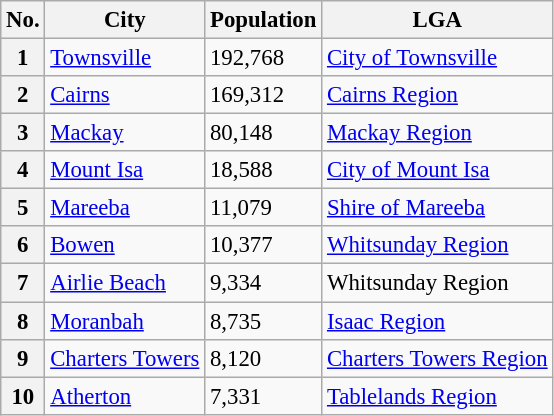<table class="wikitable" style="text-align:left; font-size:95%">
<tr>
<th>No.</th>
<th>City</th>
<th>Population</th>
<th>LGA</th>
</tr>
<tr>
<th>1</th>
<td><a href='#'>Townsville</a></td>
<td>192,768</td>
<td><a href='#'>City of Townsville</a></td>
</tr>
<tr>
<th>2</th>
<td><a href='#'>Cairns</a></td>
<td>169,312</td>
<td><a href='#'>Cairns Region</a></td>
</tr>
<tr>
<th>3</th>
<td><a href='#'>Mackay</a></td>
<td>80,148</td>
<td><a href='#'>Mackay Region</a></td>
</tr>
<tr>
<th>4</th>
<td><a href='#'>Mount Isa</a></td>
<td>18,588</td>
<td><a href='#'>City of Mount Isa</a></td>
</tr>
<tr>
<th>5</th>
<td><a href='#'>Mareeba</a></td>
<td>11,079</td>
<td><a href='#'>Shire of Mareeba</a></td>
</tr>
<tr>
<th>6</th>
<td><a href='#'>Bowen</a></td>
<td>10,377</td>
<td><a href='#'>Whitsunday Region</a></td>
</tr>
<tr>
<th>7</th>
<td><a href='#'>Airlie Beach</a></td>
<td>9,334</td>
<td>Whitsunday Region</td>
</tr>
<tr>
<th>8</th>
<td><a href='#'>Moranbah</a></td>
<td>8,735</td>
<td><a href='#'>Isaac Region</a></td>
</tr>
<tr>
<th>9</th>
<td><a href='#'>Charters Towers</a></td>
<td>8,120</td>
<td><a href='#'>Charters Towers Region</a></td>
</tr>
<tr>
<th>10</th>
<td><a href='#'>Atherton</a></td>
<td>7,331</td>
<td><a href='#'>Tablelands Region</a></td>
</tr>
</table>
